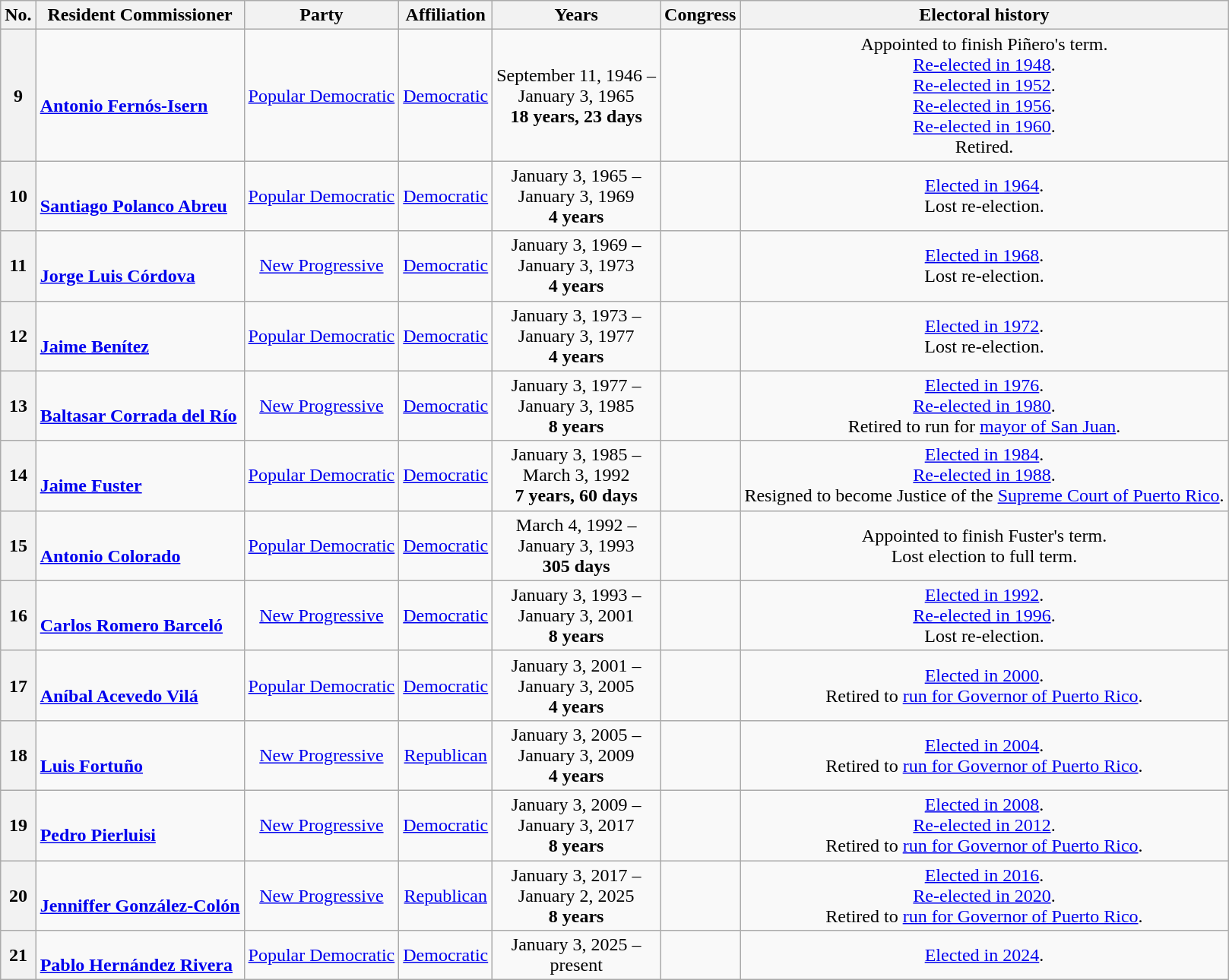<table class="wikitable" style="text-align:center">
<tr ->
<th>No.</th>
<th>Resident Commissioner</th>
<th>Party</th>
<th>Affiliation<br></th>
<th>Years</th>
<th>Congress</th>
<th>Electoral history</th>
</tr>
<tr ->
<th>9</th>
<td align=left><br><strong><a href='#'>Antonio Fernós-Isern</a></strong><br></td>
<td><a href='#'>Popular Democratic</a></td>
<td><a href='#'>Democratic</a></td>
<td nowrap>September 11, 1946 –<br>January 3, 1965<br><strong>18 years, 23 days</strong></td>
<td></td>
<td>Appointed to finish Piñero's term.<br><a href='#'>Re-elected in 1948</a>.<br><a href='#'>Re-elected in 1952</a>.<br><a href='#'>Re-elected in 1956</a>.<br><a href='#'>Re-elected in 1960</a>.<br>Retired.</td>
</tr>
<tr ->
<th>10</th>
<td align=left><br><strong><a href='#'>Santiago Polanco Abreu</a></strong><br></td>
<td><a href='#'>Popular Democratic</a></td>
<td><a href='#'>Democratic</a></td>
<td nowrap>January 3, 1965 –<br>January 3, 1969<br><strong>4 years</strong></td>
<td></td>
<td><a href='#'>Elected in 1964</a>.<br>Lost re-election.</td>
</tr>
<tr ->
<th>11</th>
<td align=left><br><strong><a href='#'>Jorge Luis Córdova</a></strong><br></td>
<td><a href='#'>New Progressive</a></td>
<td><a href='#'>Democratic</a></td>
<td nowrap>January 3, 1969 –<br>January 3, 1973<br><strong>4 years</strong></td>
<td></td>
<td><a href='#'>Elected in 1968</a>.<br>Lost re-election.</td>
</tr>
<tr ->
<th>12</th>
<td align=left><br><strong><a href='#'>Jaime Benítez</a></strong><br></td>
<td><a href='#'>Popular Democratic</a></td>
<td><a href='#'>Democratic</a></td>
<td nowrap>January 3, 1973 –<br>January 3, 1977<br><strong>4 years</strong></td>
<td></td>
<td><a href='#'>Elected in 1972</a>.<br>Lost re-election.</td>
</tr>
<tr ->
<th>13</th>
<td align=left><br><strong><a href='#'>Baltasar Corrada del Río</a></strong><br></td>
<td><a href='#'>New Progressive</a></td>
<td><a href='#'>Democratic</a></td>
<td nowrap>January 3, 1977 –<br>January 3, 1985<br><strong>8 years</strong></td>
<td></td>
<td><a href='#'>Elected in 1976</a>.<br><a href='#'>Re-elected in 1980</a>.<br>Retired to run for <a href='#'>mayor of San Juan</a>.</td>
</tr>
<tr ->
<th>14</th>
<td align=left><br><strong><a href='#'>Jaime Fuster</a></strong><br></td>
<td><a href='#'>Popular Democratic</a></td>
<td><a href='#'>Democratic</a></td>
<td nowrap>January 3, 1985 –<br>March 3, 1992<br><strong>7 years, 60 days</strong></td>
<td></td>
<td><a href='#'>Elected in 1984</a>.<br><a href='#'>Re-elected in 1988</a>.<br>Resigned to become Justice of the <a href='#'>Supreme Court of Puerto Rico</a>.</td>
</tr>
<tr ->
<th>15</th>
<td align=left><br><strong><a href='#'>Antonio Colorado</a></strong><br></td>
<td><a href='#'>Popular Democratic</a></td>
<td><a href='#'>Democratic</a></td>
<td nowrap>March 4, 1992 –<br>January 3, 1993<br><strong>305 days</strong></td>
<td></td>
<td>Appointed to finish Fuster's term.<br>Lost election to full term.</td>
</tr>
<tr ->
<th>16</th>
<td align=left><br><strong><a href='#'>Carlos Romero Barceló</a></strong><br></td>
<td><a href='#'>New Progressive</a></td>
<td><a href='#'>Democratic</a></td>
<td nowrap>January 3, 1993 –<br>January 3, 2001<br><strong>8 years</strong></td>
<td></td>
<td><a href='#'>Elected in 1992</a>.<br><a href='#'>Re-elected in 1996</a>.<br>Lost re-election.</td>
</tr>
<tr ->
<th>17</th>
<td align=left><br><strong><a href='#'>Aníbal Acevedo Vilá</a></strong><br></td>
<td><a href='#'>Popular Democratic</a></td>
<td><a href='#'>Democratic</a></td>
<td nowrap>January 3, 2001 –<br>January 3, 2005<br><strong>4 years</strong></td>
<td></td>
<td><a href='#'>Elected in 2000</a>.<br>Retired to <a href='#'>run for Governor of Puerto Rico</a>.</td>
</tr>
<tr ->
<th>18</th>
<td align=left><br><strong><a href='#'>Luis Fortuño</a></strong><br></td>
<td><a href='#'>New Progressive</a></td>
<td><a href='#'>Republican</a></td>
<td nowrap>January 3, 2005 –<br>January 3, 2009<br><strong>4 years</strong></td>
<td></td>
<td><a href='#'>Elected in 2004</a>.<br>Retired to <a href='#'>run for Governor of Puerto Rico</a>.</td>
</tr>
<tr ->
<th>19</th>
<td align=left><br><strong><a href='#'>Pedro Pierluisi</a></strong><br></td>
<td><a href='#'>New Progressive</a></td>
<td><a href='#'>Democratic</a></td>
<td nowrap>January 3, 2009 –<br>January 3, 2017<br><strong>8 years</strong></td>
<td></td>
<td><a href='#'>Elected in 2008</a>.<br><a href='#'>Re-elected in 2012</a>.<br>Retired to <a href='#'>run for Governor of Puerto Rico</a>.</td>
</tr>
<tr ->
<th>20</th>
<td align=left><br><strong><a href='#'>Jenniffer González-Colón</a></strong><br></td>
<td><a href='#'>New Progressive</a></td>
<td><a href='#'>Republican</a></td>
<td nowrap>January 3, 2017 –<br>January 2, 2025<br><strong>8 years</strong></td>
<td></td>
<td><a href='#'>Elected in 2016</a>.<br><a href='#'>Re-elected in 2020</a>.<br>Retired to <a href='#'>run for Governor of Puerto Rico</a>.</td>
</tr>
<tr ->
<th>21</th>
<td align=left><br><strong><a href='#'>Pablo Hernández Rivera</a></strong> <br></td>
<td><a href='#'>Popular Democratic</a></td>
<td><a href='#'>Democratic</a></td>
<td nowrap>January 3, 2025 –<br>present</td>
<td></td>
<td><a href='#'>Elected in 2024</a>.</td>
</tr>
</table>
